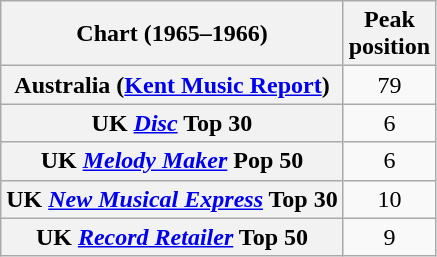<table class="wikitable sortable plainrowheaders" style="text-align:center">
<tr>
<th>Chart (1965–1966)</th>
<th>Peak<br>position</th>
</tr>
<tr>
<th scope="row">Australia (<a href='#'>Kent Music Report</a>)</th>
<td>79</td>
</tr>
<tr>
<th scope="row">UK <em><a href='#'>Disc</a></em> Top 30</th>
<td>6</td>
</tr>
<tr>
<th scope="row">UK <em><a href='#'>Melody Maker</a></em> Pop 50</th>
<td>6</td>
</tr>
<tr>
<th scope="row">UK <em><a href='#'>New Musical Express</a></em> Top 30</th>
<td>10</td>
</tr>
<tr>
<th scope="row">UK <em><a href='#'>Record Retailer</a></em> Top 50</th>
<td>9</td>
</tr>
</table>
